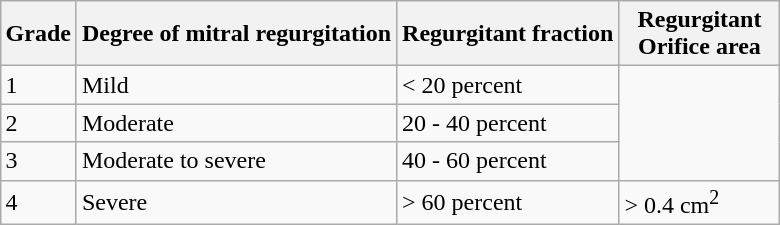<table class="wikitable" style="margin:auto">
<tr>
<th>Grade</th>
<th>Degree of mitral regurgitation</th>
<th>Regurgitant fraction</th>
<th width="100px">Regurgitant Orifice area</th>
</tr>
<tr>
<td>1</td>
<td>Mild</td>
<td>< 20 percent</td>
<td rowspan="3"></td>
</tr>
<tr>
<td>2</td>
<td>Moderate</td>
<td>20 - 40 percent</td>
</tr>
<tr>
<td>3</td>
<td>Moderate to severe</td>
<td>40 - 60 percent</td>
</tr>
<tr>
<td>4</td>
<td>Severe</td>
<td>> 60 percent</td>
<td>> 0.4 cm<sup>2</sup></td>
</tr>
</table>
